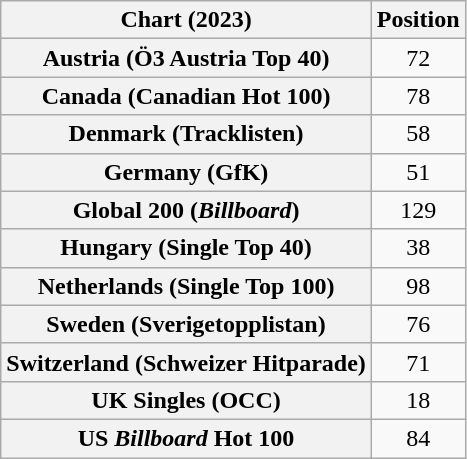<table class="wikitable plainrowheaders" style="text-align:center">
<tr>
<th>Chart (2023)</th>
<th>Position</th>
</tr>
<tr>
<th scope="row">Austria (Ö3 Austria Top 40)</th>
<td>72</td>
</tr>
<tr>
<th scope="row">Canada (Canadian Hot 100)</th>
<td>78</td>
</tr>
<tr>
<th scope="row">Denmark (Tracklisten)</th>
<td>58</td>
</tr>
<tr>
<th scope="row">Germany (GfK)</th>
<td>51</td>
</tr>
<tr>
<th scope="row">Global 200 (<em>Billboard</em>)</th>
<td>129</td>
</tr>
<tr>
<th scope="row">Hungary (Single Top 40)</th>
<td>38</td>
</tr>
<tr>
<th scope="row">Netherlands (Single Top 100)</th>
<td>98</td>
</tr>
<tr>
<th scope="row">Sweden (Sverigetopplistan)</th>
<td>76</td>
</tr>
<tr>
<th scope="row">Switzerland (Schweizer Hitparade)</th>
<td>71</td>
</tr>
<tr>
<th scope="row">UK Singles (OCC)</th>
<td>18</td>
</tr>
<tr>
<th scope="row">US <em>Billboard</em> Hot 100</th>
<td>84</td>
</tr>
</table>
